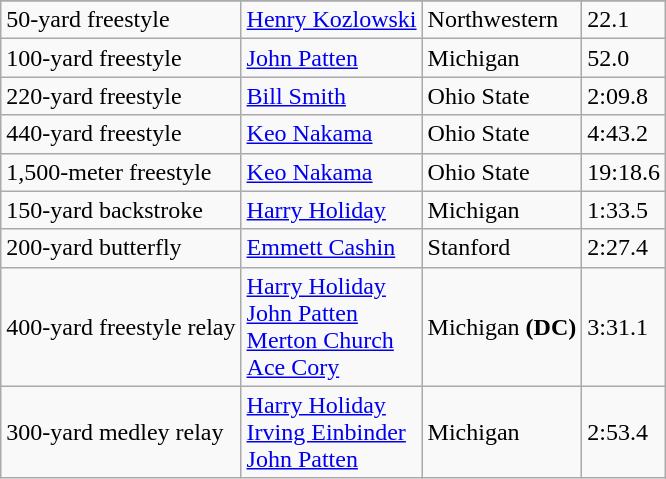<table class="wikitable sortable" style="text-align:left">
<tr>
</tr>
<tr>
<td>50-yard freestyle</td>
<td><a href='#'>Henry Kozlowski</a></td>
<td>Northwestern</td>
<td>22.1</td>
</tr>
<tr>
<td>100-yard freestyle</td>
<td><a href='#'>John Patten</a></td>
<td>Michigan</td>
<td>52.0</td>
</tr>
<tr>
<td>220-yard freestyle</td>
<td><a href='#'>Bill Smith</a></td>
<td>Ohio State</td>
<td>2:09.8</td>
</tr>
<tr>
<td>440-yard freestyle</td>
<td><a href='#'>Keo Nakama</a></td>
<td>Ohio State</td>
<td>4:43.2</td>
</tr>
<tr>
<td>1,500-meter freestyle</td>
<td><a href='#'>Keo Nakama</a></td>
<td>Ohio State</td>
<td>19:18.6</td>
</tr>
<tr>
<td>150-yard backstroke</td>
<td><a href='#'>Harry Holiday</a></td>
<td>Michigan</td>
<td>1:33.5</td>
</tr>
<tr>
<td>200-yard butterfly</td>
<td><a href='#'>Emmett Cashin</a></td>
<td>Stanford</td>
<td>2:27.4</td>
</tr>
<tr>
<td>400-yard freestyle relay</td>
<td><a href='#'>Harry Holiday</a><br><a href='#'>John Patten</a><br><a href='#'>Merton Church</a><br><a href='#'>Ace Cory</a></td>
<td>Michigan <strong>(DC)</strong></td>
<td>3:31.1</td>
</tr>
<tr>
<td>300-yard medley relay</td>
<td><a href='#'>Harry Holiday</a><br><a href='#'>Irving Einbinder</a><br><a href='#'>John Patten</a></td>
<td>Michigan</td>
<td>2:53.4</td>
</tr>
</table>
